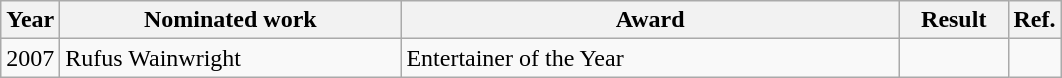<table class="wikitable">
<tr>
<th>Year</th>
<th width="220">Nominated work</th>
<th width="325">Award</th>
<th width="65">Result</th>
<th>Ref.</th>
</tr>
<tr>
<td align="center">2007</td>
<td>Rufus Wainwright</td>
<td>Entertainer of the Year</td>
<td></td>
<td align="center"></td>
</tr>
</table>
